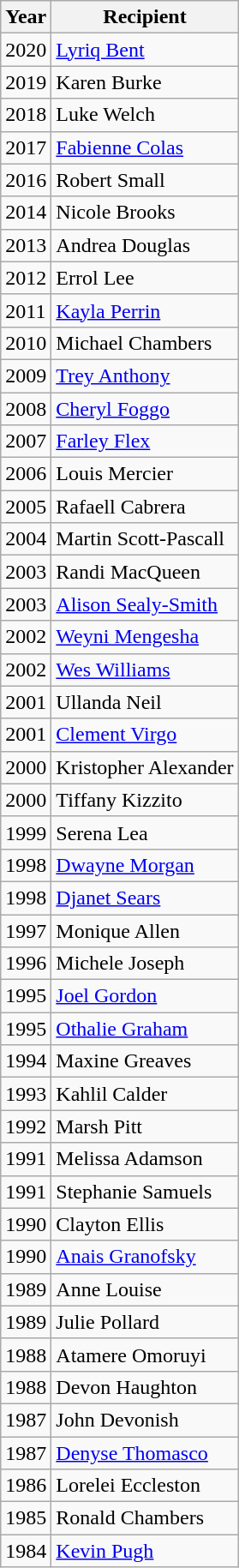<table class="wikitable sortable">
<tr>
<th>Year</th>
<th>Recipient</th>
</tr>
<tr>
<td>2020</td>
<td><a href='#'>Lyriq Bent</a></td>
</tr>
<tr>
<td>2019</td>
<td>Karen Burke</td>
</tr>
<tr>
<td>2018</td>
<td>Luke Welch</td>
</tr>
<tr>
<td>2017</td>
<td><a href='#'>Fabienne Colas</a></td>
</tr>
<tr>
<td>2016</td>
<td>Robert Small</td>
</tr>
<tr>
<td>2014</td>
<td>Nicole Brooks</td>
</tr>
<tr>
<td>2013</td>
<td>Andrea Douglas</td>
</tr>
<tr>
<td>2012</td>
<td>Errol Lee</td>
</tr>
<tr>
<td>2011</td>
<td><a href='#'>Kayla Perrin</a></td>
</tr>
<tr>
<td>2010</td>
<td>Michael Chambers</td>
</tr>
<tr>
<td>2009</td>
<td><a href='#'>Trey Anthony</a></td>
</tr>
<tr>
<td>2008</td>
<td><a href='#'>Cheryl Foggo</a></td>
</tr>
<tr>
<td>2007</td>
<td><a href='#'>Farley Flex</a></td>
</tr>
<tr>
<td>2006</td>
<td>Louis Mercier</td>
</tr>
<tr>
<td>2005</td>
<td>Rafaell Cabrera</td>
</tr>
<tr>
<td>2004</td>
<td>Martin Scott-Pascall</td>
</tr>
<tr>
<td>2003</td>
<td>Randi MacQueen</td>
</tr>
<tr>
<td>2003</td>
<td><a href='#'>Alison Sealy-Smith</a></td>
</tr>
<tr>
<td>2002</td>
<td><a href='#'>Weyni Mengesha</a></td>
</tr>
<tr>
<td>2002</td>
<td><a href='#'>Wes Williams</a></td>
</tr>
<tr>
<td>2001</td>
<td>Ullanda Neil</td>
</tr>
<tr>
<td>2001</td>
<td><a href='#'>Clement Virgo</a></td>
</tr>
<tr>
<td>2000</td>
<td>Kristopher Alexander</td>
</tr>
<tr>
<td>2000</td>
<td>Tiffany Kizzito</td>
</tr>
<tr>
<td>1999</td>
<td>Serena Lea</td>
</tr>
<tr>
<td>1998</td>
<td><a href='#'>Dwayne Morgan</a></td>
</tr>
<tr>
<td>1998</td>
<td><a href='#'>Djanet Sears</a></td>
</tr>
<tr>
<td>1997</td>
<td>Monique Allen</td>
</tr>
<tr>
<td>1996</td>
<td>Michele Joseph</td>
</tr>
<tr>
<td>1995</td>
<td><a href='#'>Joel Gordon</a></td>
</tr>
<tr>
<td>1995</td>
<td><a href='#'>Othalie Graham</a></td>
</tr>
<tr>
<td>1994</td>
<td>Maxine Greaves</td>
</tr>
<tr>
<td>1993</td>
<td>Kahlil Calder</td>
</tr>
<tr>
<td>1992</td>
<td>Marsh Pitt</td>
</tr>
<tr>
<td>1991</td>
<td>Melissa Adamson</td>
</tr>
<tr>
<td>1991</td>
<td>Stephanie Samuels</td>
</tr>
<tr>
<td>1990</td>
<td>Clayton Ellis</td>
</tr>
<tr>
<td>1990</td>
<td><a href='#'>Anais Granofsky</a></td>
</tr>
<tr>
<td>1989</td>
<td>Anne Louise</td>
</tr>
<tr>
<td>1989</td>
<td>Julie Pollard</td>
</tr>
<tr>
<td>1988</td>
<td>Atamere Omoruyi</td>
</tr>
<tr>
<td>1988</td>
<td>Devon Haughton</td>
</tr>
<tr>
<td>1987</td>
<td>John Devonish</td>
</tr>
<tr>
<td>1987</td>
<td><a href='#'>Denyse Thomasco</a></td>
</tr>
<tr>
<td>1986</td>
<td>Lorelei Eccleston</td>
</tr>
<tr>
<td>1985</td>
<td>Ronald Chambers</td>
</tr>
<tr>
<td>1984</td>
<td><a href='#'>Kevin Pugh</a></td>
</tr>
</table>
